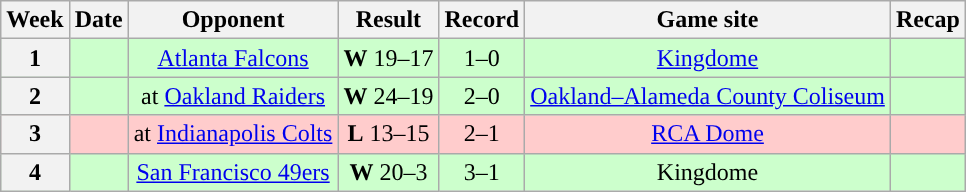<table class="wikitable" style="text-align:center">
<tr>
<th>Week</th>
<th>Date</th>
<th>Opponent</th>
<th>Result</th>
<th>Record</th>
<th>Game site</th>
<th>Recap</th>
</tr>
<tr style="background:#cfc">
<th>1</th>
<td></td>
<td><a href='#'>Atlanta Falcons</a></td>
<td><strong>W</strong> 19–17</td>
<td>1–0</td>
<td><a href='#'>Kingdome</a></td>
<td></td>
</tr>
<tr style="background:#cfc">
<th>2</th>
<td></td>
<td>at <a href='#'>Oakland Raiders</a></td>
<td><strong>W</strong> 24–19</td>
<td>2–0</td>
<td><a href='#'>Oakland–Alameda County Coliseum</a></td>
<td></td>
</tr>
<tr style="background:#fcc">
<th>3</th>
<td></td>
<td>at <a href='#'>Indianapolis Colts</a></td>
<td><strong>L</strong> 13–15</td>
<td>2–1</td>
<td><a href='#'>RCA Dome</a></td>
<td></td>
</tr>
<tr style="background:#cfc">
<th>4</th>
<td></td>
<td><a href='#'>San Francisco 49ers</a></td>
<td><strong>W</strong> 20–3</td>
<td>3–1</td>
<td>Kingdome</td>
<td></td>
</tr>
</table>
